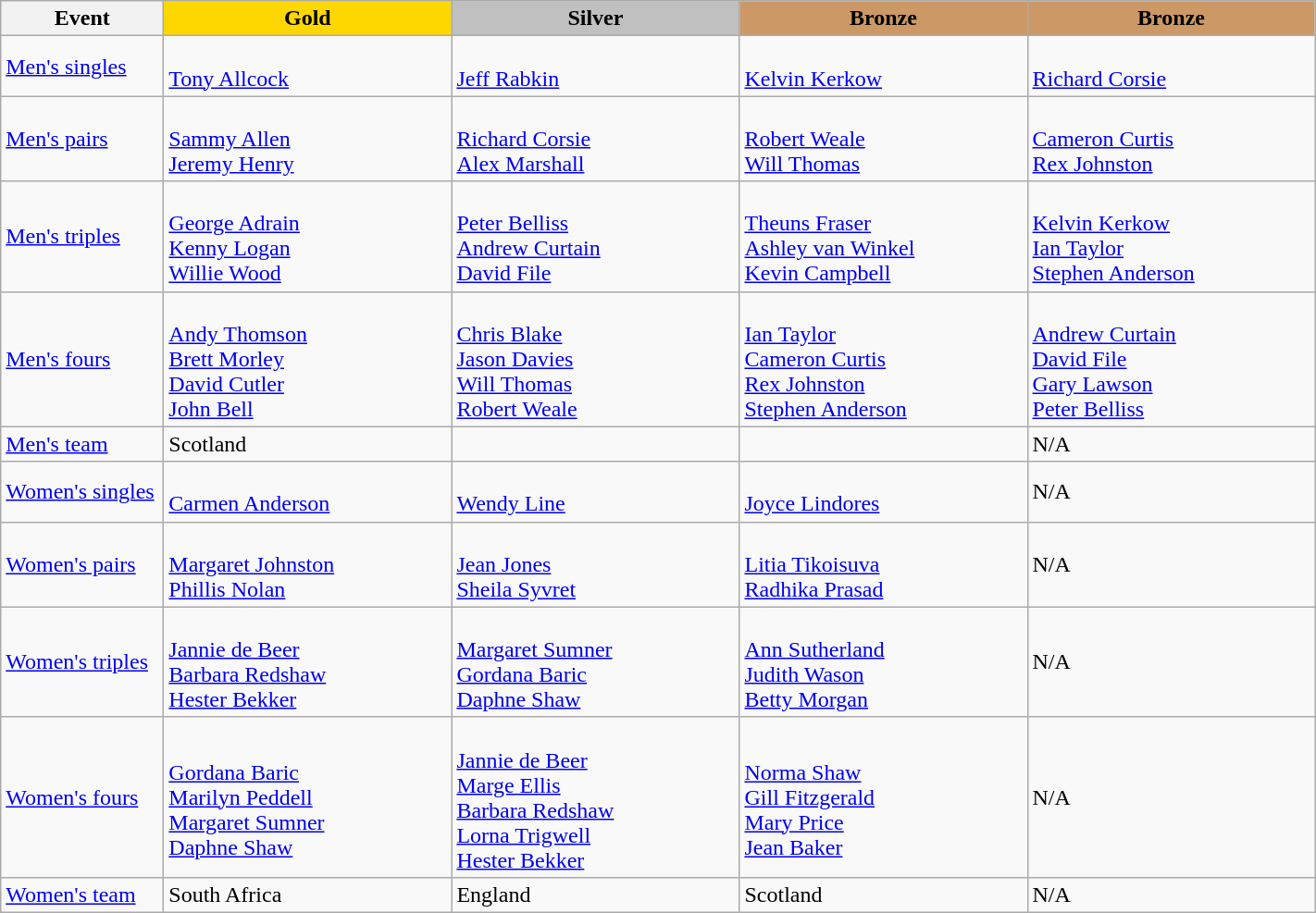<table class="wikitable" style="font-size: 100%">
<tr>
<th width=110>Event</th>
<th width=200 style="background-color: gold;">Gold</th>
<th width=200 style="background-color: silver;">Silver</th>
<th width=200 style="background-color: #cc9966;">Bronze</th>
<th width=200 style="background-color: #cc9966;">Bronze</th>
</tr>
<tr>
<td><a href='#'>Men's singles</a></td>
<td><br> <a href='#'>Tony Allcock</a></td>
<td><br> <a href='#'>Jeff Rabkin</a></td>
<td><br><a href='#'>Kelvin Kerkow</a></td>
<td><br> <a href='#'>Richard Corsie</a></td>
</tr>
<tr>
<td><a href='#'>Men's pairs</a></td>
<td><br> <a href='#'>Sammy Allen</a> <br> <a href='#'>Jeremy Henry</a></td>
<td><br> <a href='#'>Richard Corsie</a> <br> <a href='#'>Alex Marshall</a></td>
<td><br><a href='#'>Robert Weale</a> <br> <a href='#'>Will Thomas</a></td>
<td><br><a href='#'>Cameron Curtis</a> <br> <a href='#'>Rex Johnston</a></td>
</tr>
<tr>
<td><a href='#'>Men's triples</a></td>
<td><br><a href='#'>George Adrain</a><br> <a href='#'>Kenny Logan</a><br> <a href='#'>Willie Wood</a></td>
<td><br><a href='#'>Peter Belliss</a><br> <a href='#'>Andrew Curtain</a><br> <a href='#'>David File</a></td>
<td><br><a href='#'>Theuns Fraser</a><br> <a href='#'>Ashley van Winkel</a><br> <a href='#'>Kevin Campbell</a></td>
<td><br><a href='#'>Kelvin Kerkow</a><br> <a href='#'>Ian Taylor</a><br> <a href='#'>Stephen Anderson</a></td>
</tr>
<tr>
<td><a href='#'>Men's fours</a></td>
<td><br> <a href='#'>Andy Thomson</a><br> <a href='#'>Brett Morley</a><br> <a href='#'>David Cutler</a> <br> <a href='#'>John Bell</a></td>
<td><br><a href='#'>Chris Blake</a><br> <a href='#'>Jason Davies</a><br> <a href='#'>Will Thomas</a><br> <a href='#'>Robert Weale</a></td>
<td><br><a href='#'>Ian Taylor</a><br> <a href='#'>Cameron Curtis</a><br> <a href='#'>Rex Johnston</a><br> <a href='#'>Stephen Anderson</a></td>
<td><br> <a href='#'>Andrew Curtain</a><br> <a href='#'>David File</a><br> <a href='#'>Gary Lawson</a><br> <a href='#'>Peter Belliss</a></td>
</tr>
<tr>
<td><a href='#'>Men's team</a></td>
<td> Scotland</td>
<td></td>
<td></td>
<td> N/A</td>
</tr>
<tr>
<td><a href='#'>Women's singles</a></td>
<td><br><a href='#'>Carmen Anderson</a></td>
<td><br><a href='#'>Wendy Line</a></td>
<td><br><a href='#'>Joyce Lindores</a></td>
<td> N/A</td>
</tr>
<tr>
<td><a href='#'>Women's pairs</a></td>
<td> <br><a href='#'>Margaret Johnston</a> <br> <a href='#'>Phillis Nolan</a></td>
<td> <br><a href='#'>Jean Jones</a> <br> <a href='#'>Sheila Syvret</a></td>
<td> <br><a href='#'>Litia Tikoisuva</a> <br> <a href='#'>Radhika Prasad</a></td>
<td> N/A</td>
</tr>
<tr>
<td><a href='#'>Women's triples</a></td>
<td><br><a href='#'>Jannie de Beer</a><br> <a href='#'>Barbara Redshaw</a><br> <a href='#'>Hester Bekker</a></td>
<td><br><a href='#'>Margaret Sumner</a><br> <a href='#'>Gordana Baric</a><br> <a href='#'>Daphne Shaw</a></td>
<td><br> <a href='#'>Ann Sutherland</a><br> <a href='#'>Judith Wason</a><br> <a href='#'>Betty Morgan</a></td>
<td> N/A</td>
</tr>
<tr>
<td><a href='#'>Women's fours</a></td>
<td><br><a href='#'>Gordana Baric</a><br> <a href='#'>Marilyn Peddell</a><br> <a href='#'>Margaret Sumner</a><br> <a href='#'>Daphne Shaw</a></td>
<td><br><a href='#'>Jannie de Beer</a><br> <a href='#'>Marge Ellis</a><br> <a href='#'>Barbara Redshaw</a><br> <a href='#'>Lorna Trigwell</a><br> <a href='#'>Hester Bekker</a></td>
<td><br><a href='#'>Norma Shaw</a><br> <a href='#'>Gill Fitzgerald</a><br> <a href='#'>Mary Price</a><br> <a href='#'>Jean Baker</a></td>
<td> N/A</td>
</tr>
<tr>
<td><a href='#'>Women's team</a></td>
<td> South Africa</td>
<td> England</td>
<td> Scotland</td>
<td> N/A</td>
</tr>
</table>
